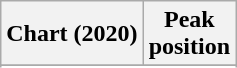<table class="wikitable sortable plainrowheaders" style="text-align:center">
<tr>
<th scope="col">Chart (2020)</th>
<th scope="col">Peak<br>position</th>
</tr>
<tr>
</tr>
<tr>
</tr>
<tr>
</tr>
<tr>
</tr>
</table>
